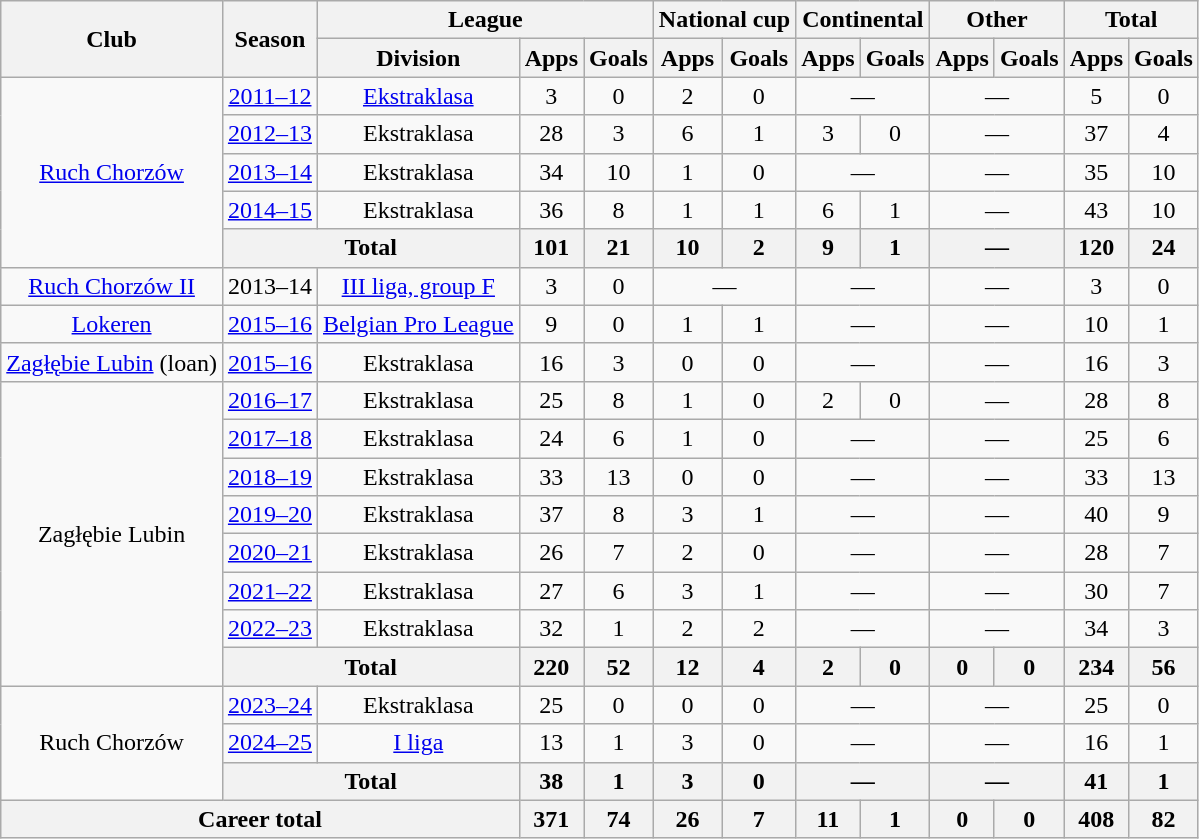<table class="wikitable" style="text-align:center">
<tr>
<th rowspan="2">Club</th>
<th rowspan="2">Season</th>
<th colspan="3">League</th>
<th colspan="2">National cup</th>
<th colspan="2">Continental</th>
<th colspan="2">Other</th>
<th colspan="2">Total</th>
</tr>
<tr>
<th>Division</th>
<th>Apps</th>
<th>Goals</th>
<th>Apps</th>
<th>Goals</th>
<th>Apps</th>
<th>Goals</th>
<th>Apps</th>
<th>Goals</th>
<th>Apps</th>
<th>Goals</th>
</tr>
<tr>
<td rowspan="5"><a href='#'>Ruch Chorzów</a></td>
<td><a href='#'>2011–12</a></td>
<td><a href='#'>Ekstraklasa</a></td>
<td>3</td>
<td>0</td>
<td>2</td>
<td>0</td>
<td colspan="2">—</td>
<td colspan="2">—</td>
<td>5</td>
<td>0</td>
</tr>
<tr>
<td><a href='#'>2012–13</a></td>
<td>Ekstraklasa</td>
<td>28</td>
<td>3</td>
<td>6</td>
<td>1</td>
<td>3</td>
<td>0</td>
<td colspan="2">—</td>
<td>37</td>
<td>4</td>
</tr>
<tr>
<td><a href='#'>2013–14</a></td>
<td>Ekstraklasa</td>
<td>34</td>
<td>10</td>
<td>1</td>
<td>0</td>
<td colspan="2">—</td>
<td colspan="2">—</td>
<td>35</td>
<td>10</td>
</tr>
<tr>
<td><a href='#'>2014–15</a></td>
<td>Ekstraklasa</td>
<td>36</td>
<td>8</td>
<td>1</td>
<td>1</td>
<td>6</td>
<td>1</td>
<td colspan="2">—</td>
<td>43</td>
<td>10</td>
</tr>
<tr>
<th colspan="2">Total</th>
<th>101</th>
<th>21</th>
<th>10</th>
<th>2</th>
<th>9</th>
<th>1</th>
<th colspan="2">—</th>
<th>120</th>
<th>24</th>
</tr>
<tr>
<td><a href='#'>Ruch Chorzów II</a></td>
<td>2013–14</td>
<td><a href='#'>III liga, group F</a></td>
<td>3</td>
<td>0</td>
<td colspan="2">—</td>
<td colspan="2">—</td>
<td colspan="2">—</td>
<td>3</td>
<td>0</td>
</tr>
<tr>
<td><a href='#'>Lokeren</a></td>
<td><a href='#'>2015–16</a></td>
<td><a href='#'>Belgian Pro League</a></td>
<td>9</td>
<td>0</td>
<td>1</td>
<td>1</td>
<td colspan="2">—</td>
<td colspan="2">—</td>
<td>10</td>
<td>1</td>
</tr>
<tr>
<td><a href='#'>Zagłębie Lubin</a> (loan)</td>
<td><a href='#'>2015–16</a></td>
<td>Ekstraklasa</td>
<td>16</td>
<td>3</td>
<td>0</td>
<td>0</td>
<td colspan="2">—</td>
<td colspan="2">—</td>
<td>16</td>
<td>3</td>
</tr>
<tr>
<td rowspan="8">Zagłębie Lubin</td>
<td><a href='#'>2016–17</a></td>
<td>Ekstraklasa</td>
<td>25</td>
<td>8</td>
<td>1</td>
<td>0</td>
<td>2</td>
<td>0</td>
<td colspan="2">—</td>
<td>28</td>
<td>8</td>
</tr>
<tr>
<td><a href='#'>2017–18</a></td>
<td>Ekstraklasa</td>
<td>24</td>
<td>6</td>
<td>1</td>
<td>0</td>
<td colspan="2">—</td>
<td colspan="2">—</td>
<td>25</td>
<td>6</td>
</tr>
<tr>
<td><a href='#'>2018–19</a></td>
<td>Ekstraklasa</td>
<td>33</td>
<td>13</td>
<td>0</td>
<td>0</td>
<td colspan="2">—</td>
<td colspan="2">—</td>
<td>33</td>
<td>13</td>
</tr>
<tr>
<td><a href='#'>2019–20</a></td>
<td>Ekstraklasa</td>
<td>37</td>
<td>8</td>
<td>3</td>
<td>1</td>
<td colspan="2">—</td>
<td colspan="2">—</td>
<td>40</td>
<td>9</td>
</tr>
<tr>
<td><a href='#'>2020–21</a></td>
<td>Ekstraklasa</td>
<td>26</td>
<td>7</td>
<td>2</td>
<td>0</td>
<td colspan="2">—</td>
<td colspan="2">—</td>
<td>28</td>
<td>7</td>
</tr>
<tr>
<td><a href='#'>2021–22</a></td>
<td>Ekstraklasa</td>
<td>27</td>
<td>6</td>
<td>3</td>
<td>1</td>
<td colspan="2">—</td>
<td colspan="2">—</td>
<td>30</td>
<td>7</td>
</tr>
<tr>
<td><a href='#'>2022–23</a></td>
<td>Ekstraklasa</td>
<td>32</td>
<td>1</td>
<td>2</td>
<td>2</td>
<td colspan="2">—</td>
<td colspan="2">—</td>
<td>34</td>
<td>3</td>
</tr>
<tr>
<th colspan="2">Total</th>
<th>220</th>
<th>52</th>
<th>12</th>
<th>4</th>
<th>2</th>
<th>0</th>
<th>0</th>
<th>0</th>
<th>234</th>
<th>56</th>
</tr>
<tr>
<td rowspan="3">Ruch Chorzów</td>
<td><a href='#'>2023–24</a></td>
<td>Ekstraklasa</td>
<td>25</td>
<td>0</td>
<td>0</td>
<td>0</td>
<td colspan="2">—</td>
<td colspan="2">—</td>
<td>25</td>
<td>0</td>
</tr>
<tr>
<td><a href='#'>2024–25</a></td>
<td><a href='#'>I liga</a></td>
<td>13</td>
<td>1</td>
<td>3</td>
<td>0</td>
<td colspan="2">—</td>
<td colspan="2">—</td>
<td>16</td>
<td>1</td>
</tr>
<tr>
<th colspan="2">Total</th>
<th>38</th>
<th>1</th>
<th>3</th>
<th>0</th>
<th colspan="2">—</th>
<th colspan="2">—</th>
<th>41</th>
<th>1</th>
</tr>
<tr>
<th colspan="3">Career total</th>
<th>371</th>
<th>74</th>
<th>26</th>
<th>7</th>
<th>11</th>
<th>1</th>
<th>0</th>
<th>0</th>
<th>408</th>
<th>82</th>
</tr>
</table>
